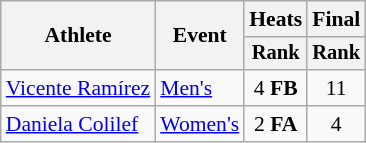<table class=wikitable style="font-size:90%;">
<tr>
<th rowspan=2>Athlete</th>
<th rowspan=2>Event</th>
<th>Heats</th>
<th>Final</th>
</tr>
<tr style="font-size:95%">
<th>Rank</th>
<th>Rank</th>
</tr>
<tr style="text-align:center">
<td style="text-align:left"><a href='#'>Vicente Ramírez</a></td>
<td style="text-align:left"><a href='#'>Men's</a></td>
<td>4 <strong>FB</strong></td>
<td>11</td>
</tr>
<tr style="text-align:center">
<td style="text-align:left"><a href='#'>Daniela Colilef</a></td>
<td style="text-align:left"><a href='#'>Women's</a></td>
<td>2 <strong>FA</strong></td>
<td>4</td>
</tr>
</table>
